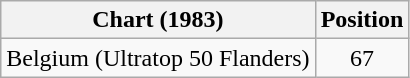<table class="wikitable">
<tr>
<th>Chart (1983)</th>
<th>Position</th>
</tr>
<tr>
<td>Belgium (Ultratop 50 Flanders)</td>
<td align="center">67</td>
</tr>
</table>
